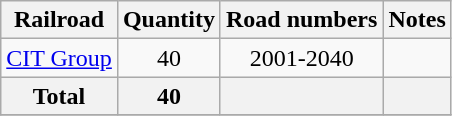<table class="wikitable">
<tr>
<th>Railroad</th>
<th>Quantity</th>
<th>Road numbers</th>
<th>Notes</th>
</tr>
<tr>
<td><a href='#'>CIT Group</a></td>
<td style="text-align:center;">40</td>
<td style="text-align:center;">2001-2040</td>
<td></td>
</tr>
<tr>
<th>Total</th>
<th>40</th>
<th></th>
<th></th>
</tr>
<tr>
</tr>
</table>
